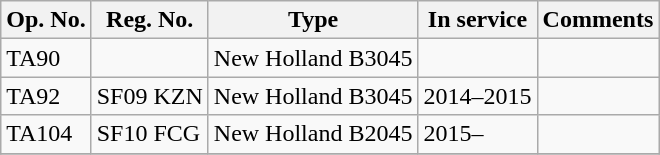<table class="wikitable">
<tr>
<th>Op. No.</th>
<th>Reg. No.</th>
<th>Type</th>
<th>In service</th>
<th>Comments</th>
</tr>
<tr>
<td>TA90</td>
<td></td>
<td>New Holland B3045</td>
<td></td>
<td></td>
</tr>
<tr>
<td>TA92</td>
<td>SF09 KZN</td>
<td>New Holland B3045</td>
<td>2014–2015</td>
<td></td>
</tr>
<tr>
<td>TA104</td>
<td>SF10 FCG</td>
<td>New Holland B2045</td>
<td>2015–</td>
<td></td>
</tr>
<tr>
</tr>
</table>
